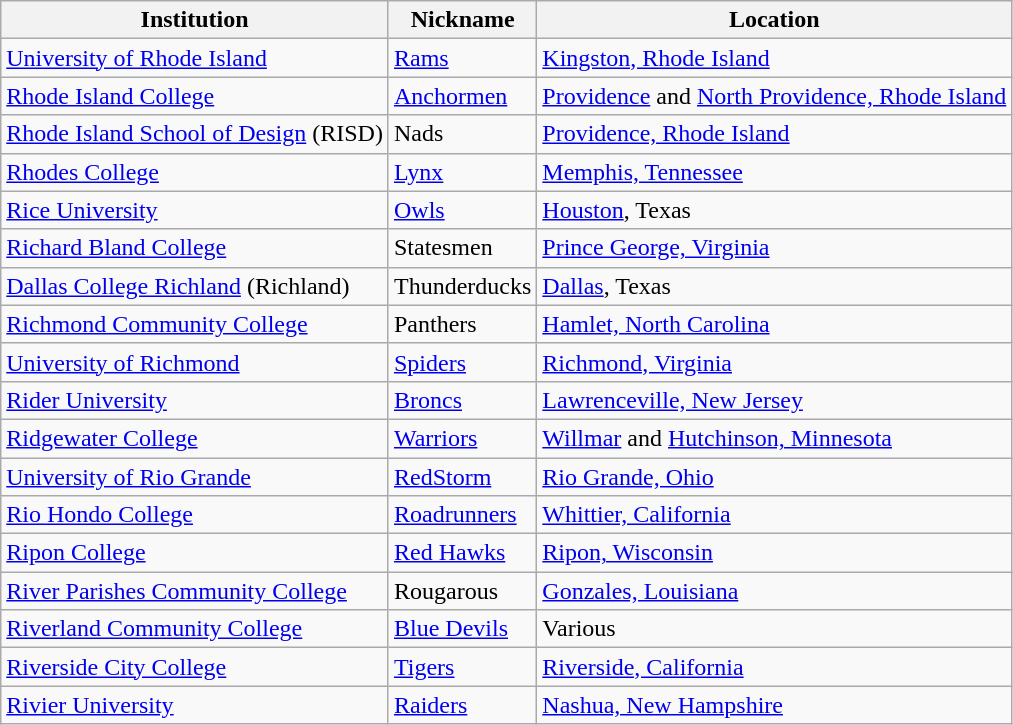<table class="wikitable">
<tr>
<th>Institution</th>
<th>Nickname</th>
<th>Location</th>
</tr>
<tr>
<td><a href='#'>University of Rhode Island</a></td>
<td><a href='#'>Rams</a></td>
<td><a href='#'>Kingston, Rhode Island</a></td>
</tr>
<tr>
<td><a href='#'>Rhode Island College</a></td>
<td><a href='#'>Anchormen</a></td>
<td><a href='#'>Providence</a> and <a href='#'>North Providence, Rhode Island</a></td>
</tr>
<tr>
<td><a href='#'>Rhode Island School of Design</a> (RISD)</td>
<td>Nads</td>
<td><a href='#'>Providence, Rhode Island</a></td>
</tr>
<tr>
<td><a href='#'>Rhodes College</a></td>
<td><a href='#'>Lynx</a></td>
<td><a href='#'>Memphis, Tennessee</a></td>
</tr>
<tr>
<td><a href='#'>Rice University</a></td>
<td><a href='#'>Owls</a></td>
<td><a href='#'>Houston</a>, Texas</td>
</tr>
<tr>
<td><a href='#'>Richard Bland College</a></td>
<td>Statesmen</td>
<td><a href='#'>Prince George, Virginia</a></td>
</tr>
<tr>
<td><a href='#'>Dallas College Richland</a> (Richland)</td>
<td>Thunderducks</td>
<td><a href='#'>Dallas</a>, Texas</td>
</tr>
<tr>
<td><a href='#'>Richmond Community College</a></td>
<td>Panthers</td>
<td><a href='#'>Hamlet, North Carolina</a></td>
</tr>
<tr>
<td><a href='#'>University of Richmond</a></td>
<td><a href='#'>Spiders</a></td>
<td><a href='#'>Richmond, Virginia</a></td>
</tr>
<tr>
<td><a href='#'>Rider University</a></td>
<td><a href='#'>Broncs</a></td>
<td><a href='#'>Lawrenceville, New Jersey</a></td>
</tr>
<tr>
<td><a href='#'>Ridgewater College</a></td>
<td><a href='#'>Warriors</a></td>
<td><a href='#'>Willmar</a> and <a href='#'>Hutchinson, Minnesota</a></td>
</tr>
<tr>
<td><a href='#'>University of Rio Grande</a></td>
<td><a href='#'>RedStorm</a></td>
<td><a href='#'>Rio Grande, Ohio</a></td>
</tr>
<tr>
<td><a href='#'>Rio Hondo College</a></td>
<td><a href='#'>Roadrunners</a></td>
<td><a href='#'>Whittier, California</a></td>
</tr>
<tr>
<td><a href='#'>Ripon College</a></td>
<td><a href='#'>Red Hawks</a></td>
<td><a href='#'>Ripon, Wisconsin</a></td>
</tr>
<tr>
<td><a href='#'>River Parishes Community College</a></td>
<td>Rougarous</td>
<td><a href='#'>Gonzales, Louisiana</a></td>
</tr>
<tr>
<td><a href='#'>Riverland Community College</a></td>
<td><a href='#'>Blue Devils</a></td>
<td>Various</td>
</tr>
<tr>
<td><a href='#'>Riverside City College</a></td>
<td><a href='#'>Tigers</a></td>
<td><a href='#'>Riverside, California</a></td>
</tr>
<tr>
<td><a href='#'>Rivier University</a></td>
<td><a href='#'>Raiders</a></td>
<td><a href='#'>Nashua, New Hampshire</a></td>
</tr>
</table>
